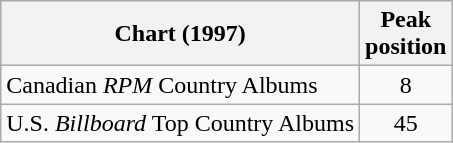<table class="wikitable">
<tr>
<th>Chart (1997)</th>
<th>Peak<br>position</th>
</tr>
<tr>
<td>Canadian <em>RPM</em> Country Albums</td>
<td align="center">8</td>
</tr>
<tr>
<td>U.S. <em>Billboard</em> Top Country Albums</td>
<td align="center">45</td>
</tr>
</table>
